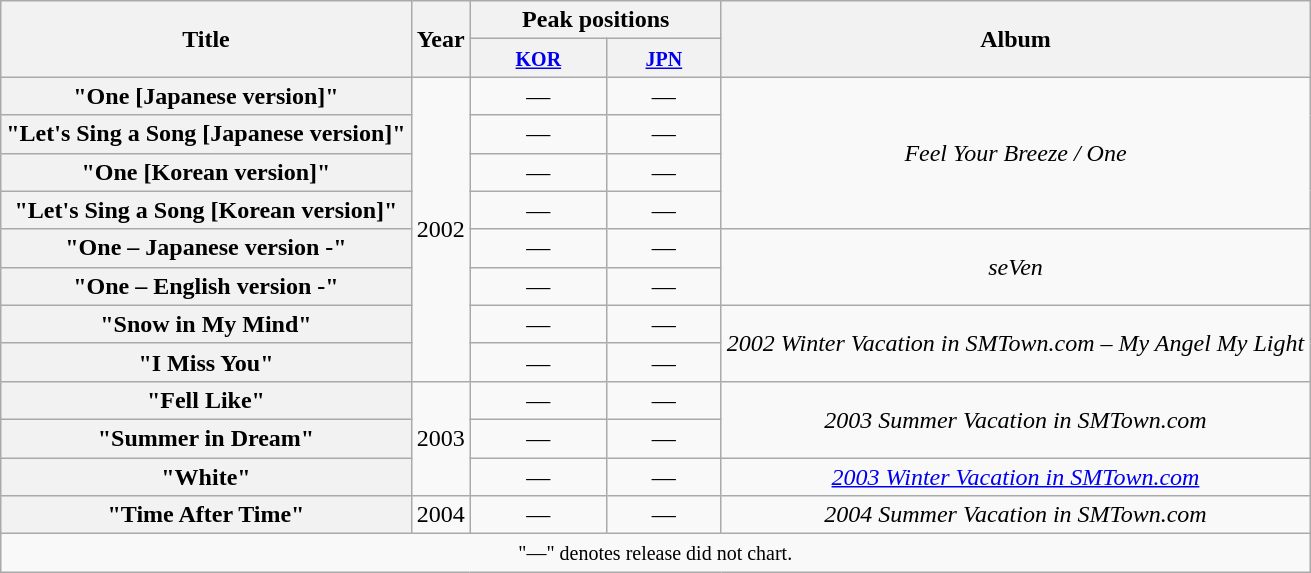<table class="wikitable plainrowheaders" style="text-align:center;">
<tr>
<th scope="col" rowspan="2">Title</th>
<th scope="col" rowspan="2">Year</th>
<th scope="col" colspan="2" style="width:10em;">Peak positions</th>
<th scope="col" rowspan="2">Album</th>
</tr>
<tr>
<th><small><a href='#'>KOR</a></small><br></th>
<th><small><a href='#'>JPN</a></small><br></th>
</tr>
<tr>
<th scope="row">"One [Japanese version]" </th>
<td rowspan="8">2002</td>
<td>—</td>
<td>—</td>
<td rowspan="4"><em>Feel Your Breeze / One</em></td>
</tr>
<tr>
<th scope="row">"Let's Sing a Song [Japanese version]" </th>
<td>—</td>
<td>—</td>
</tr>
<tr>
<th scope="row">"One [Korean version]" </th>
<td>—</td>
<td>—</td>
</tr>
<tr>
<th scope="row">"Let's Sing a Song [Korean version]" </th>
<td>—</td>
<td>—</td>
</tr>
<tr>
<th scope="row">"One – Japanese version -" </th>
<td>—</td>
<td>—</td>
<td rowspan="2"><em>seVen</em></td>
</tr>
<tr>
<th scope="row">"One – English version -" </th>
<td>—</td>
<td>—</td>
</tr>
<tr>
<th scope="row">"Snow in My Mind" </th>
<td>—</td>
<td>—</td>
<td rowspan="2"><em>2002 Winter Vacation in SMTown.com – My Angel My Light</em></td>
</tr>
<tr>
<th scope="row">"I Miss You" </th>
<td>—</td>
<td>—</td>
</tr>
<tr>
<th scope="row">"Fell Like" </th>
<td rowspan="3">2003</td>
<td>—</td>
<td>—</td>
<td rowspan="2"><em>2003 Summer Vacation in SMTown.com</em></td>
</tr>
<tr>
<th scope="row">"Summer in Dream" </th>
<td>—</td>
<td>—</td>
</tr>
<tr>
<th scope="row">"White"</th>
<td>—</td>
<td>—</td>
<td><em><a href='#'>2003 Winter Vacation in SMTown.com</a></em></td>
</tr>
<tr>
<th scope="row">"Time After Time" </th>
<td>2004</td>
<td>—</td>
<td>—</td>
<td><em>2004 Summer Vacation in SMTown.com </em></td>
</tr>
<tr>
<td colspan="5" align="center"><small>"—" denotes release did not chart.</small></td>
</tr>
</table>
